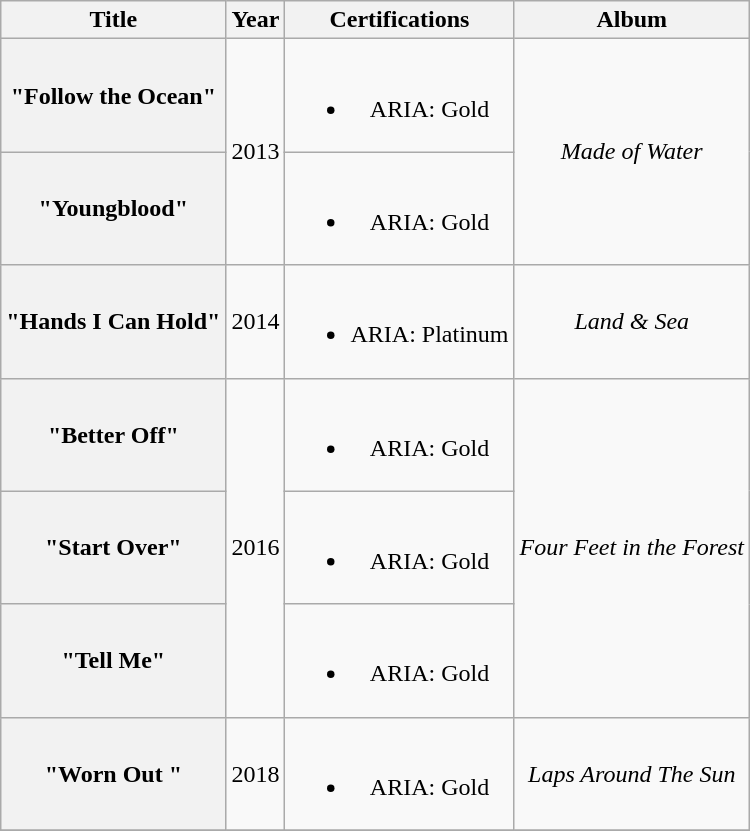<table class="wikitable plainrowheaders" style="text-align:center;">
<tr>
<th scope="col">Title</th>
<th scope="col">Year</th>
<th scope="col">Certifications</th>
<th scope="col">Album</th>
</tr>
<tr>
<th scope="row">"Follow the Ocean"</th>
<td rowspan="2">2013</td>
<td><br><ul><li>ARIA: Gold</li></ul></td>
<td rowspan="2"><em>Made of Water</em></td>
</tr>
<tr>
<th scope="row">"Youngblood"</th>
<td><br><ul><li>ARIA: Gold</li></ul></td>
</tr>
<tr>
<th scope="row">"Hands I Can Hold"</th>
<td>2014</td>
<td><br><ul><li>ARIA: Platinum</li></ul></td>
<td><em>Land & Sea</em></td>
</tr>
<tr>
<th scope="row">"Better Off"</th>
<td rowspan=3>2016</td>
<td><br><ul><li>ARIA: Gold</li></ul></td>
<td rowspan=3><em>Four Feet in the Forest</em></td>
</tr>
<tr>
<th scope="row">"Start Over"</th>
<td><br><ul><li>ARIA: Gold</li></ul></td>
</tr>
<tr>
<th scope="row">"Tell Me"</th>
<td><br><ul><li>ARIA: Gold</li></ul></td>
</tr>
<tr>
<th scope="row">"Worn Out "</th>
<td>2018</td>
<td><br><ul><li>ARIA: Gold</li></ul></td>
<td><em>Laps Around The Sun</em></td>
</tr>
<tr>
</tr>
</table>
